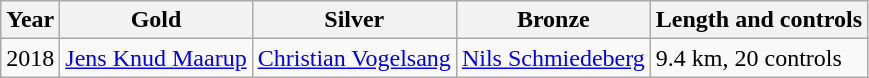<table class="wikitable">
<tr>
<th>Year</th>
<th>Gold</th>
<th>Silver</th>
<th>Bronze</th>
<th>Length and controls</th>
</tr>
<tr>
<td>2018</td>
<td> <a href='#'>Jens Knud Maarup</a></td>
<td> <a href='#'>Christian Vogelsang</a></td>
<td> <a href='#'>Nils Schmiedeberg</a></td>
<td>9.4 km, 20 controls</td>
</tr>
</table>
